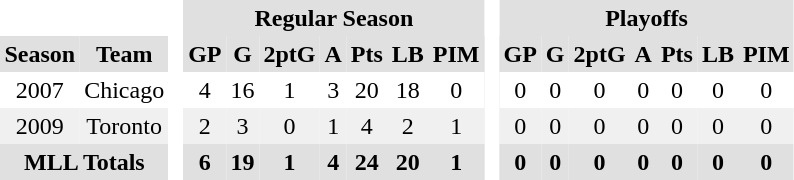<table BORDER="0" CELLPADDING="3" CELLSPACING="0">
<tr ALIGN="center" bgcolor="#e0e0e0">
<th colspan="2" bgcolor="#ffffff"> </th>
<th rowspan="99" bgcolor="#ffffff"> </th>
<th colspan="7">Regular Season</th>
<th rowspan="99" bgcolor="#ffffff"> </th>
<th colspan="7">Playoffs</th>
</tr>
<tr ALIGN="center" bgcolor="#e0e0e0">
<th>Season</th>
<th>Team</th>
<th>GP</th>
<th>G</th>
<th>2ptG</th>
<th>A</th>
<th>Pts</th>
<th>LB</th>
<th>PIM</th>
<th>GP</th>
<th>G</th>
<th>2ptG</th>
<th>A</th>
<th>Pts</th>
<th>LB</th>
<th>PIM</th>
</tr>
<tr ALIGN="center">
<td>2007</td>
<td>Chicago</td>
<td>4</td>
<td>16</td>
<td>1</td>
<td>3</td>
<td>20</td>
<td>18</td>
<td>0</td>
<td>0</td>
<td>0</td>
<td>0</td>
<td>0</td>
<td>0</td>
<td>0</td>
<td>0</td>
</tr>
<tr ALIGN="center" bgcolor="#f0f0f0">
<td>2009</td>
<td>Toronto</td>
<td>2</td>
<td>3</td>
<td>0</td>
<td>1</td>
<td>4</td>
<td>2</td>
<td>1</td>
<td>0</td>
<td>0</td>
<td>0</td>
<td>0</td>
<td>0</td>
<td>0</td>
<td>0</td>
</tr>
<tr ALIGN="center" bgcolor="#e0e0e0">
<th colspan="2">MLL Totals</th>
<th>6</th>
<th>19</th>
<th>1</th>
<th>4</th>
<th>24</th>
<th>20</th>
<th>1</th>
<th>0</th>
<th>0</th>
<th>0</th>
<th>0</th>
<th>0</th>
<th>0</th>
<th>0</th>
</tr>
</table>
